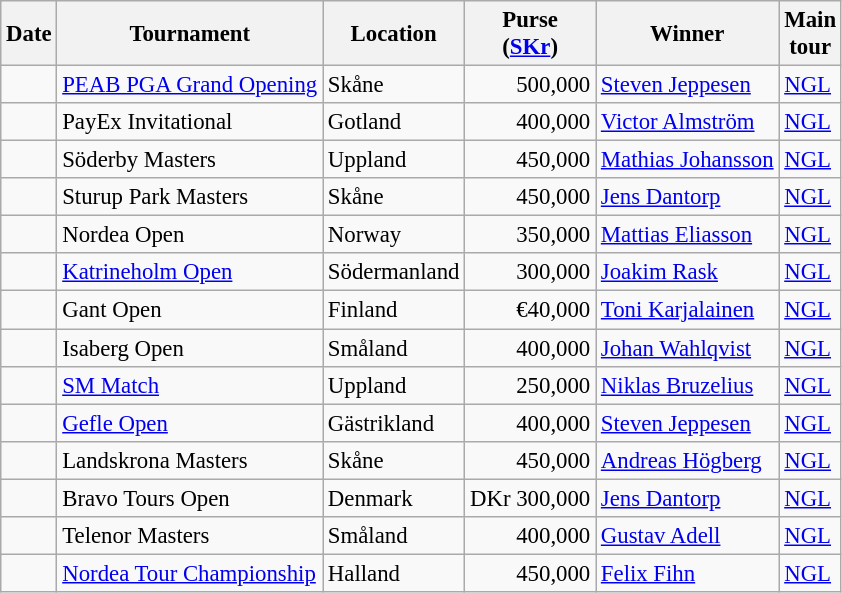<table class="wikitable" style="font-size:95%;">
<tr>
<th>Date</th>
<th>Tournament</th>
<th>Location</th>
<th>Purse<br>(<a href='#'>SKr</a>)</th>
<th>Winner</th>
<th>Main<br>tour</th>
</tr>
<tr>
<td></td>
<td><a href='#'>PEAB PGA Grand Opening</a></td>
<td>Skåne</td>
<td align=right>500,000</td>
<td> <a href='#'>Steven Jeppesen</a></td>
<td><a href='#'>NGL</a></td>
</tr>
<tr>
<td></td>
<td>PayEx Invitational</td>
<td>Gotland</td>
<td align=right>400,000</td>
<td> <a href='#'>Victor Almström</a></td>
<td><a href='#'>NGL</a></td>
</tr>
<tr>
<td></td>
<td>Söderby Masters</td>
<td>Uppland</td>
<td align=right>450,000</td>
<td> <a href='#'>Mathias Johansson</a></td>
<td><a href='#'>NGL</a></td>
</tr>
<tr>
<td></td>
<td>Sturup Park Masters</td>
<td>Skåne</td>
<td align=right>450,000</td>
<td> <a href='#'>Jens Dantorp</a></td>
<td><a href='#'>NGL</a></td>
</tr>
<tr>
<td></td>
<td>Nordea Open</td>
<td>Norway</td>
<td align=right>350,000</td>
<td> <a href='#'>Mattias Eliasson</a></td>
<td><a href='#'>NGL</a></td>
</tr>
<tr>
<td></td>
<td><a href='#'>Katrineholm Open</a></td>
<td>Södermanland</td>
<td align=right>300,000</td>
<td> <a href='#'>Joakim Rask</a></td>
<td><a href='#'>NGL</a></td>
</tr>
<tr>
<td></td>
<td>Gant Open</td>
<td>Finland</td>
<td align=right>€40,000</td>
<td> <a href='#'>Toni Karjalainen</a></td>
<td><a href='#'>NGL</a></td>
</tr>
<tr>
<td></td>
<td>Isaberg Open</td>
<td>Småland</td>
<td align=right>400,000</td>
<td> <a href='#'>Johan Wahlqvist</a></td>
<td><a href='#'>NGL</a></td>
</tr>
<tr>
<td></td>
<td><a href='#'>SM Match</a></td>
<td>Uppland</td>
<td align=right>250,000</td>
<td> <a href='#'>Niklas Bruzelius</a></td>
<td><a href='#'>NGL</a></td>
</tr>
<tr>
<td></td>
<td><a href='#'>Gefle Open</a></td>
<td>Gästrikland</td>
<td align=right>400,000</td>
<td> <a href='#'>Steven Jeppesen</a></td>
<td><a href='#'>NGL</a></td>
</tr>
<tr>
<td></td>
<td>Landskrona Masters</td>
<td>Skåne</td>
<td align=right>450,000</td>
<td> <a href='#'>Andreas Högberg</a></td>
<td><a href='#'>NGL</a></td>
</tr>
<tr>
<td></td>
<td>Bravo Tours Open</td>
<td>Denmark</td>
<td align=right>DKr 300,000</td>
<td> <a href='#'>Jens Dantorp</a></td>
<td><a href='#'>NGL</a></td>
</tr>
<tr>
<td></td>
<td>Telenor Masters</td>
<td>Småland</td>
<td align=right>400,000</td>
<td> <a href='#'>Gustav Adell</a></td>
<td><a href='#'>NGL</a></td>
</tr>
<tr>
<td></td>
<td><a href='#'>Nordea Tour Championship</a></td>
<td>Halland</td>
<td align=right>450,000</td>
<td> <a href='#'>Felix Fihn</a></td>
<td><a href='#'>NGL</a></td>
</tr>
</table>
